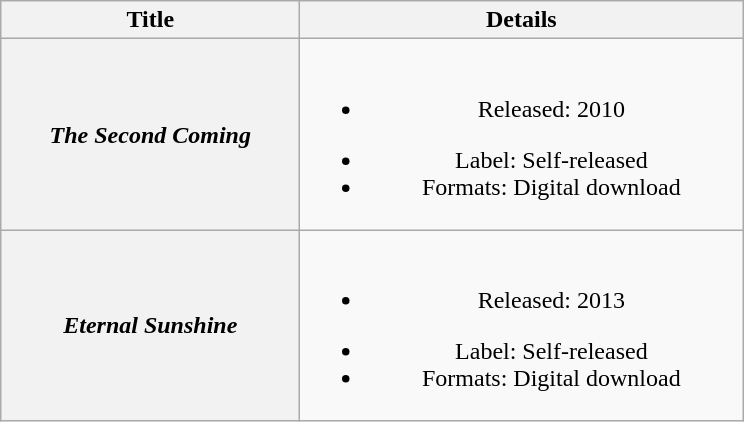<table class="wikitable plainrowheaders" style="text-align:center;">
<tr>
<th scope="col" rowspan="1" style="width:12em;">Title</th>
<th scope="col" rowspan="1" style="width:18em;">Details</th>
</tr>
<tr>
<th scope="row"><em>The Second Coming</em></th>
<td><br><ul><li>Released: 2010</li></ul><ul><li>Label: Self-released</li><li>Formats: Digital download</li></ul></td>
</tr>
<tr>
<th scope="row"><em>Eternal Sunshine</em></th>
<td><br><ul><li>Released: 2013</li></ul><ul><li>Label: Self-released</li><li>Formats: Digital download</li></ul></td>
</tr>
</table>
